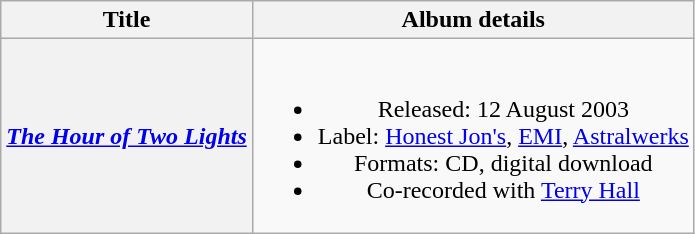<table class="wikitable plainrowheaders" style="text-align:center;">
<tr>
<th scope="col">Title</th>
<th scope="col">Album details</th>
</tr>
<tr>
<th scope="row"><em><a href='#'>The Hour of Two Lights</a></em></th>
<td><br><ul><li>Released: 12 August 2003</li><li>Label: <a href='#'>Honest Jon's</a>, <a href='#'>EMI</a>, <a href='#'>Astralwerks</a></li><li>Formats: CD, digital download</li><li>Co-recorded with <a href='#'>Terry Hall</a></li></ul></td>
</tr>
</table>
